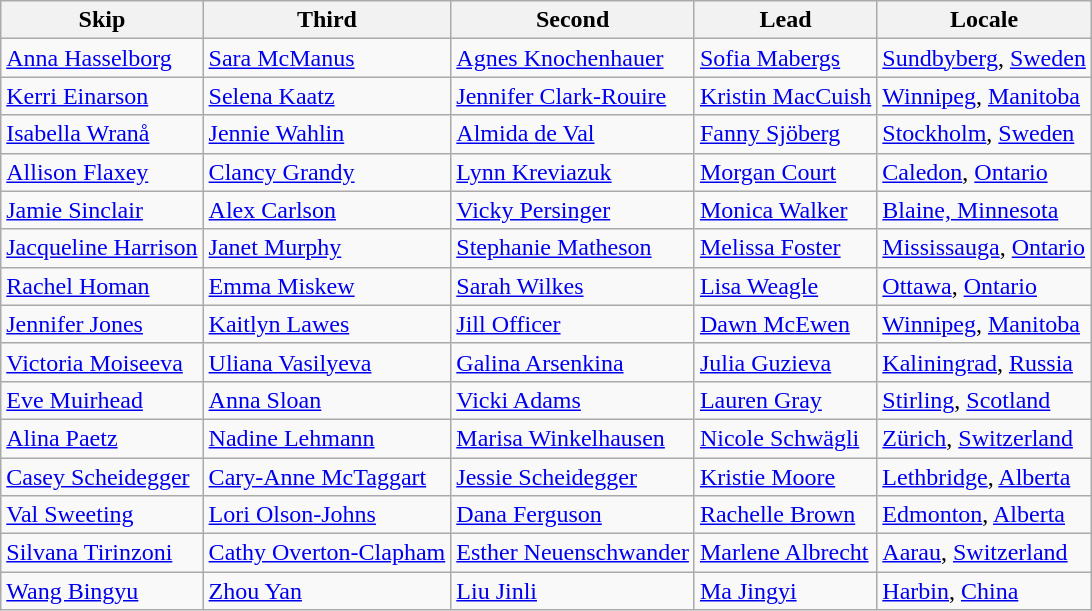<table class=wikitable>
<tr>
<th>Skip</th>
<th>Third</th>
<th>Second</th>
<th>Lead</th>
<th>Locale</th>
</tr>
<tr>
<td><a href='#'>Anna Hasselborg</a></td>
<td><a href='#'>Sara McManus</a></td>
<td><a href='#'>Agnes Knochenhauer</a></td>
<td><a href='#'>Sofia Mabergs</a></td>
<td> <a href='#'>Sundbyberg</a>, <a href='#'>Sweden</a></td>
</tr>
<tr>
<td><a href='#'>Kerri Einarson</a></td>
<td><a href='#'>Selena Kaatz</a></td>
<td><a href='#'>Jennifer Clark-Rouire</a></td>
<td><a href='#'>Kristin MacCuish</a></td>
<td> <a href='#'>Winnipeg</a>, <a href='#'>Manitoba</a></td>
</tr>
<tr>
<td><a href='#'>Isabella Wranå</a></td>
<td><a href='#'>Jennie Wahlin</a></td>
<td><a href='#'>Almida de Val</a></td>
<td><a href='#'>Fanny Sjöberg</a></td>
<td> <a href='#'>Stockholm</a>, <a href='#'>Sweden</a></td>
</tr>
<tr>
<td><a href='#'>Allison Flaxey</a></td>
<td><a href='#'>Clancy Grandy</a></td>
<td><a href='#'>Lynn Kreviazuk</a></td>
<td><a href='#'>Morgan Court</a></td>
<td> <a href='#'>Caledon</a>, <a href='#'>Ontario</a></td>
</tr>
<tr>
<td><a href='#'>Jamie Sinclair</a></td>
<td><a href='#'>Alex Carlson</a></td>
<td><a href='#'>Vicky Persinger</a></td>
<td><a href='#'>Monica Walker</a></td>
<td> <a href='#'>Blaine, Minnesota</a></td>
</tr>
<tr>
<td><a href='#'>Jacqueline Harrison</a></td>
<td><a href='#'>Janet Murphy</a></td>
<td><a href='#'>Stephanie Matheson</a></td>
<td><a href='#'>Melissa Foster</a></td>
<td> <a href='#'>Mississauga</a>, <a href='#'>Ontario</a></td>
</tr>
<tr>
<td><a href='#'>Rachel Homan</a></td>
<td><a href='#'>Emma Miskew</a></td>
<td><a href='#'>Sarah Wilkes</a></td>
<td><a href='#'>Lisa Weagle</a></td>
<td> <a href='#'>Ottawa</a>, <a href='#'>Ontario</a></td>
</tr>
<tr>
<td><a href='#'>Jennifer Jones</a></td>
<td><a href='#'>Kaitlyn Lawes</a></td>
<td><a href='#'>Jill Officer</a></td>
<td><a href='#'>Dawn McEwen</a></td>
<td> <a href='#'>Winnipeg</a>, <a href='#'>Manitoba</a></td>
</tr>
<tr>
<td><a href='#'>Victoria Moiseeva</a></td>
<td><a href='#'>Uliana Vasilyeva</a></td>
<td><a href='#'>Galina Arsenkina</a></td>
<td><a href='#'>Julia Guzieva</a></td>
<td> <a href='#'>Kaliningrad</a>, <a href='#'>Russia</a></td>
</tr>
<tr>
<td><a href='#'>Eve Muirhead</a></td>
<td><a href='#'>Anna Sloan</a></td>
<td><a href='#'>Vicki Adams</a></td>
<td><a href='#'>Lauren Gray</a></td>
<td> <a href='#'>Stirling</a>, <a href='#'>Scotland</a></td>
</tr>
<tr>
<td><a href='#'>Alina Paetz</a></td>
<td><a href='#'>Nadine Lehmann</a></td>
<td><a href='#'>Marisa Winkelhausen</a></td>
<td><a href='#'>Nicole Schwägli</a></td>
<td> <a href='#'>Zürich</a>, <a href='#'>Switzerland</a></td>
</tr>
<tr>
<td><a href='#'>Casey Scheidegger</a></td>
<td><a href='#'>Cary-Anne McTaggart</a></td>
<td><a href='#'>Jessie Scheidegger</a></td>
<td><a href='#'>Kristie Moore</a></td>
<td> <a href='#'>Lethbridge</a>, <a href='#'>Alberta</a></td>
</tr>
<tr>
<td><a href='#'>Val Sweeting</a></td>
<td><a href='#'>Lori Olson-Johns</a></td>
<td><a href='#'>Dana Ferguson</a></td>
<td><a href='#'>Rachelle Brown</a></td>
<td> <a href='#'>Edmonton</a>, <a href='#'>Alberta</a></td>
</tr>
<tr>
<td><a href='#'>Silvana Tirinzoni</a></td>
<td><a href='#'>Cathy Overton-Clapham</a></td>
<td><a href='#'>Esther Neuenschwander</a></td>
<td><a href='#'>Marlene Albrecht</a></td>
<td> <a href='#'>Aarau</a>, <a href='#'>Switzerland</a></td>
</tr>
<tr>
<td><a href='#'>Wang Bingyu</a></td>
<td><a href='#'>Zhou Yan</a></td>
<td><a href='#'>Liu Jinli</a></td>
<td><a href='#'>Ma Jingyi</a></td>
<td> <a href='#'>Harbin</a>, <a href='#'>China</a></td>
</tr>
</table>
